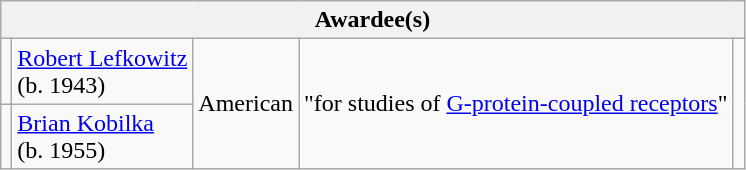<table class="wikitable">
<tr>
<th colspan="5">Awardee(s)</th>
</tr>
<tr>
<td></td>
<td><a href='#'>Robert Lefkowitz</a><br>(b. 1943)</td>
<td rowspan="2"> American</td>
<td rowspan="2">"for studies of <a href='#'>G-protein-coupled receptors</a>"</td>
<td rowspan="2"></td>
</tr>
<tr>
<td></td>
<td><a href='#'>Brian Kobilka</a><br>(b. 1955)</td>
</tr>
</table>
